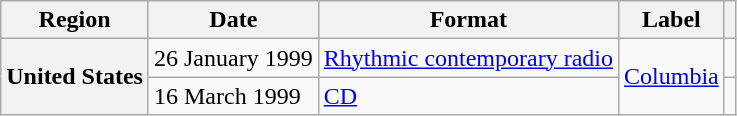<table class="wikitable plainrowheaders">
<tr>
<th>Region</th>
<th>Date</th>
<th>Format</th>
<th>Label</th>
<th></th>
</tr>
<tr>
<th rowspan="2" scope="row">United States</th>
<td>26 January 1999</td>
<td><a href='#'>Rhythmic contemporary radio</a></td>
<td rowspan="2"><a href='#'>Columbia</a></td>
<td align="center"></td>
</tr>
<tr>
<td>16 March 1999</td>
<td><a href='#'>CD</a></td>
<td align="center"></td>
</tr>
</table>
